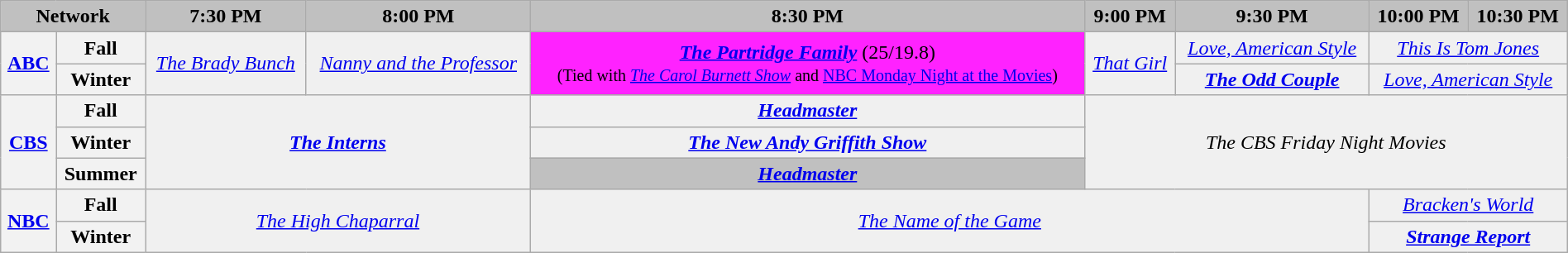<table class="wikitable plainrowheaders" style="width:100%; margin:auto; text-align:center;">
<tr>
<th colspan="2" style="background-color:#C0C0C0;text-align:center">Network</th>
<th style="background-color:#C0C0C0;text-align:center">7:30 PM</th>
<th style="background-color:#C0C0C0;text-align:center">8:00 PM</th>
<th style="background-color:#C0C0C0;text-align:center">8:30 PM</th>
<th style="background-color:#C0C0C0;text-align:center">9:00 PM</th>
<th style="background-color:#C0C0C0;text-align:center">9:30 PM</th>
<th style="background-color:#C0C0C0;text-align:center">10:00 PM</th>
<th style="background-color:#C0C0C0;text-align:center">10:30 PM</th>
</tr>
<tr>
<th bgcolor="#C0C0C0" rowspan="2"><a href='#'>ABC</a></th>
<th>Fall</th>
<td bgcolor="#F0F0F0" rowspan="2"><em><a href='#'>The Brady Bunch</a></em></td>
<td bgcolor="#F0F0F0" rowspan="2"><em><a href='#'>Nanny and the Professor</a></em></td>
<td bgcolor="#FF22FF" rowspan="2"><strong><em><a href='#'>The Partridge Family</a></em></strong> (25/19.8)<br><small>(Tied with <em><a href='#'>The Carol Burnett Show</a></em> and <a href='#'>NBC Monday Night at the Movies</a>)</small></td>
<td bgcolor="#F0F0F0" rowspan="2"><em><a href='#'>That Girl</a></em></td>
<td bgcolor="#F0F0F0"><em><a href='#'>Love, American Style</a></em></td>
<td bgcolor="#F0F0F0" colspan="2"><em><a href='#'>This Is Tom Jones</a></em></td>
</tr>
<tr>
<th>Winter</th>
<td bgcolor="#F0F0F0"><strong><em><a href='#'>The Odd Couple</a></em></strong></td>
<td bgcolor="#F0F0F0" colspan="2"><em><a href='#'>Love, American Style</a></em></td>
</tr>
<tr>
<th bgcolor="#C0C0C0" rowspan="3"><a href='#'>CBS</a></th>
<th>Fall</th>
<td bgcolor="#F0F0F0" colspan="2" rowspan="3"><strong><em><a href='#'>The Interns</a></em></strong></td>
<td bgcolor="#F0F0F0"><strong><em><a href='#'>Headmaster</a></em></strong></td>
<td bgcolor="#F0F0F0" colspan="4" rowspan="3"><em>The CBS Friday Night Movies</em></td>
</tr>
<tr>
<th>Winter</th>
<td bgcolor="#F0F0F0"><strong><em><a href='#'>The New Andy Griffith Show</a></em></strong></td>
</tr>
<tr>
<th>Summer</th>
<td bgcolor="#C0C0C0"><strong><em><a href='#'>Headmaster</a></em></strong> </td>
</tr>
<tr>
<th bgcolor="#C0C0C0" rowspan="2"><a href='#'>NBC</a></th>
<th>Fall</th>
<td bgcolor="#F0F0F0" colspan="2" rowspan="2"><em><a href='#'>The High Chaparral</a></em></td>
<td bgcolor="#F0F0F0" colspan="3" rowspan="2"><em><a href='#'>The Name of the Game</a></em></td>
<td bgcolor="#F0F0F0" colspan="2"><em><a href='#'>Bracken's World</a></em></td>
</tr>
<tr>
<th>Winter</th>
<td bgcolor="#F0F0F0" colspan="2"><strong><em><a href='#'>Strange Report</a></em></strong></td>
</tr>
</table>
